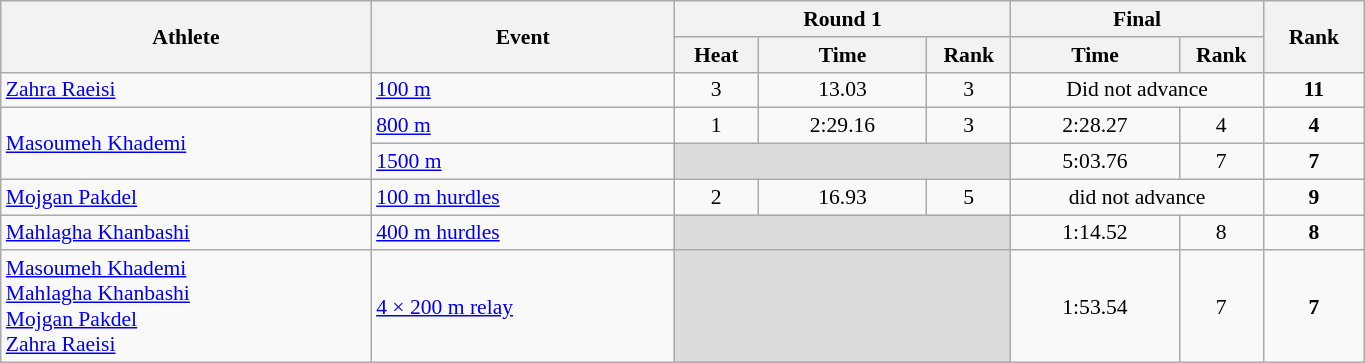<table class="wikitable" width="72%" style="text-align:center; font-size:90%">
<tr>
<th rowspan="2" width="22%">Athlete</th>
<th rowspan="2" width="18%">Event</th>
<th colspan="3" width="20%">Round 1</th>
<th colspan="2" width="15%">Final</th>
<th rowspan="2" width="6%">Rank</th>
</tr>
<tr>
<th width="5%">Heat</th>
<th width="10%">Time</th>
<th>Rank</th>
<th width="10%">Time</th>
<th>Rank</th>
</tr>
<tr>
<td align="left"><a href='#'>Zahra Raeisi</a></td>
<td align="left"><a href='#'>100 m</a></td>
<td>3</td>
<td>13.03</td>
<td>3</td>
<td colspan=2 align=center>Did not advance</td>
<td><strong>11</strong></td>
</tr>
<tr>
<td rowspan=2 align="left"><a href='#'>Masoumeh Khademi</a></td>
<td align="left"><a href='#'>800 m</a></td>
<td>1</td>
<td>2:29.16</td>
<td>3 <strong></strong></td>
<td>2:28.27</td>
<td>4</td>
<td><strong>4</strong></td>
</tr>
<tr>
<td align="left"><a href='#'>1500 m</a></td>
<td colspan=3 bgcolor=#DCDCDC></td>
<td>5:03.76</td>
<td>7</td>
<td><strong>7</strong></td>
</tr>
<tr>
<td align="left"><a href='#'>Mojgan Pakdel</a></td>
<td align="left"><a href='#'>100 m hurdles</a></td>
<td>2</td>
<td>16.93</td>
<td>5</td>
<td colspan=2>did not advance</td>
<td><strong>9</strong></td>
</tr>
<tr>
<td align="left"><a href='#'>Mahlagha Khanbashi</a></td>
<td align="left"><a href='#'>400 m hurdles</a></td>
<td colspan=3 bgcolor=#DCDCDC></td>
<td>1:14.52</td>
<td>8</td>
<td><strong>8</strong></td>
</tr>
<tr>
<td align="left"><a href='#'>Masoumeh Khademi</a><br><a href='#'>Mahlagha Khanbashi</a><br><a href='#'>Mojgan Pakdel</a><br><a href='#'>Zahra Raeisi</a></td>
<td align="left"><a href='#'>4 × 200 m relay</a></td>
<td colspan=3 bgcolor=#DCDCDC></td>
<td>1:53.54</td>
<td>7</td>
<td><strong>7</strong></td>
</tr>
</table>
